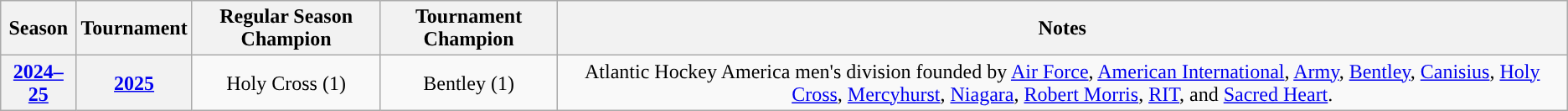<table class="wikitable" style="text-align: center;">
<tr>
<th>Season</th>
<th>Tournament</th>
<th>Regular Season Champion</th>
<th>Tournament Champion</th>
<th>Notes</th>
</tr>
<tr>
<th><a href='#'>2024–25</a></th>
<th><a href='#'>2025</a></th>
<td>Holy Cross (1)</td>
<td>Bentley (1)</td>
<td>Atlantic Hockey America men's division founded by <a href='#'>Air Force</a>, <a href='#'>American International</a>, <a href='#'>Army</a>, <a href='#'>Bentley</a>, <a href='#'>Canisius</a>, <a href='#'>Holy Cross</a>, <a href='#'>Mercyhurst</a>, <a href='#'>Niagara</a>, <a href='#'>Robert Morris</a>, <a href='#'>RIT</a>, and <a href='#'>Sacred Heart</a>.</td>
</tr>
</table>
